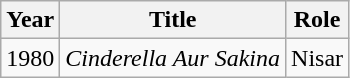<table class="wikitable sortable plainrowheaders">
<tr style="text-align:center;">
<th scope="col">Year</th>
<th scope="col">Title</th>
<th scope="col">Role</th>
</tr>
<tr>
<td>1980</td>
<td><em>Cinderella Aur Sakina</em></td>
<td>Nisar</td>
</tr>
</table>
